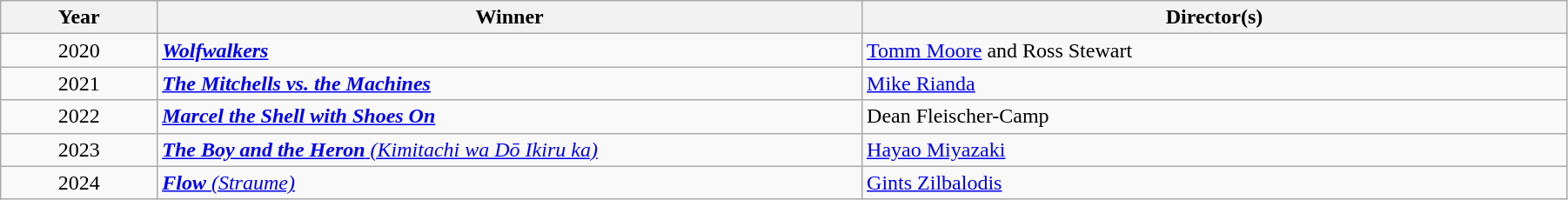<table class="wikitable" width="95%" cellpadding="5">
<tr>
<th width="10%">Year</th>
<th width="45%">Winner</th>
<th width="45%">Director(s)</th>
</tr>
<tr>
<td align="center">2020</td>
<td><strong><em><a href='#'>Wolfwalkers</a></em></strong></td>
<td><a href='#'>Tomm Moore</a> and Ross Stewart</td>
</tr>
<tr>
<td align="center">2021</td>
<td><strong><em><a href='#'>The Mitchells vs. the Machines</a></em></strong></td>
<td><a href='#'>Mike Rianda</a></td>
</tr>
<tr>
<td align="center">2022</td>
<td><strong><em><a href='#'>Marcel the Shell with Shoes On</a></em></strong></td>
<td>Dean Fleischer-Camp</td>
</tr>
<tr>
<td align="center">2023</td>
<td><em><a href='#'><strong>The Boy and the Heron</strong> (Kimitachi wa Dō Ikiru ka)</a></em></td>
<td><a href='#'>Hayao Miyazaki</a></td>
</tr>
<tr>
<td align="center">2024</td>
<td><em><a href='#'><strong>Flow</strong> (Straume)</a></em></td>
<td><a href='#'>Gints Zilbalodis</a></td>
</tr>
</table>
